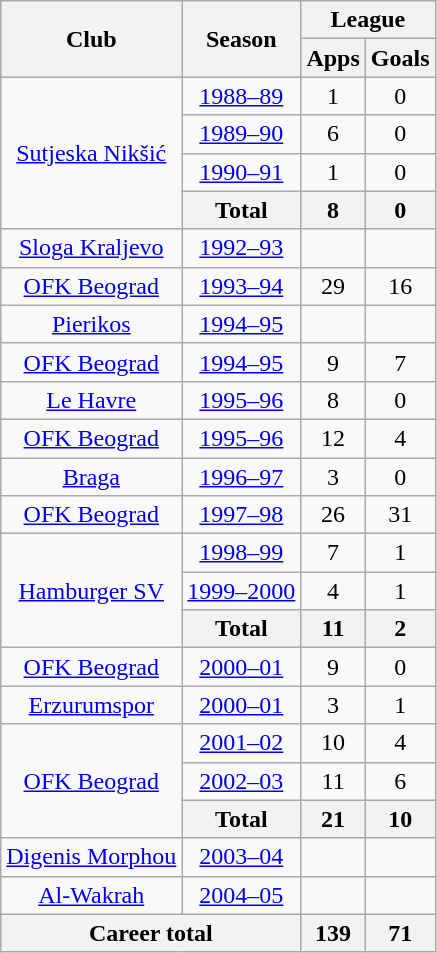<table class="wikitable" style="text-align:center">
<tr>
<th rowspan="2">Club</th>
<th rowspan="2">Season</th>
<th colspan="2">League</th>
</tr>
<tr>
<th>Apps</th>
<th>Goals</th>
</tr>
<tr>
<td rowspan="4"><a href='#'>Sutjeska Nikšić</a></td>
<td><a href='#'>1988–89</a></td>
<td>1</td>
<td>0</td>
</tr>
<tr>
<td><a href='#'>1989–90</a></td>
<td>6</td>
<td>0</td>
</tr>
<tr>
<td><a href='#'>1990–91</a></td>
<td>1</td>
<td>0</td>
</tr>
<tr>
<th>Total</th>
<th>8</th>
<th>0</th>
</tr>
<tr>
<td><a href='#'>Sloga Kraljevo</a></td>
<td><a href='#'>1992–93</a></td>
<td></td>
<td></td>
</tr>
<tr>
<td><a href='#'>OFK Beograd</a></td>
<td><a href='#'>1993–94</a></td>
<td>29</td>
<td>16</td>
</tr>
<tr>
<td><a href='#'>Pierikos</a></td>
<td><a href='#'>1994–95</a></td>
<td></td>
<td></td>
</tr>
<tr>
<td><a href='#'>OFK Beograd</a></td>
<td><a href='#'>1994–95</a></td>
<td>9</td>
<td>7</td>
</tr>
<tr>
<td><a href='#'>Le Havre</a></td>
<td><a href='#'>1995–96</a></td>
<td>8</td>
<td>0</td>
</tr>
<tr>
<td><a href='#'>OFK Beograd</a></td>
<td><a href='#'>1995–96</a></td>
<td>12</td>
<td>4</td>
</tr>
<tr>
<td><a href='#'>Braga</a></td>
<td><a href='#'>1996–97</a></td>
<td>3</td>
<td>0</td>
</tr>
<tr>
<td><a href='#'>OFK Beograd</a></td>
<td><a href='#'>1997–98</a></td>
<td>26</td>
<td>31</td>
</tr>
<tr>
<td rowspan="3"><a href='#'>Hamburger SV</a></td>
<td><a href='#'>1998–99</a></td>
<td>7</td>
<td>1</td>
</tr>
<tr>
<td><a href='#'>1999–2000</a></td>
<td>4</td>
<td>1</td>
</tr>
<tr>
<th>Total</th>
<th>11</th>
<th>2</th>
</tr>
<tr>
<td><a href='#'>OFK Beograd</a></td>
<td><a href='#'>2000–01</a></td>
<td>9</td>
<td>0</td>
</tr>
<tr>
<td><a href='#'>Erzurumspor</a></td>
<td><a href='#'>2000–01</a></td>
<td>3</td>
<td>1</td>
</tr>
<tr>
<td rowspan="3"><a href='#'>OFK Beograd</a></td>
<td><a href='#'>2001–02</a></td>
<td>10</td>
<td>4</td>
</tr>
<tr>
<td><a href='#'>2002–03</a></td>
<td>11</td>
<td>6</td>
</tr>
<tr>
<th>Total</th>
<th>21</th>
<th>10</th>
</tr>
<tr>
<td><a href='#'>Digenis Morphou</a></td>
<td><a href='#'>2003–04</a></td>
<td></td>
<td></td>
</tr>
<tr>
<td><a href='#'>Al-Wakrah</a></td>
<td><a href='#'>2004–05</a></td>
<td></td>
<td></td>
</tr>
<tr>
<th colspan="2">Career total</th>
<th>139</th>
<th>71</th>
</tr>
</table>
